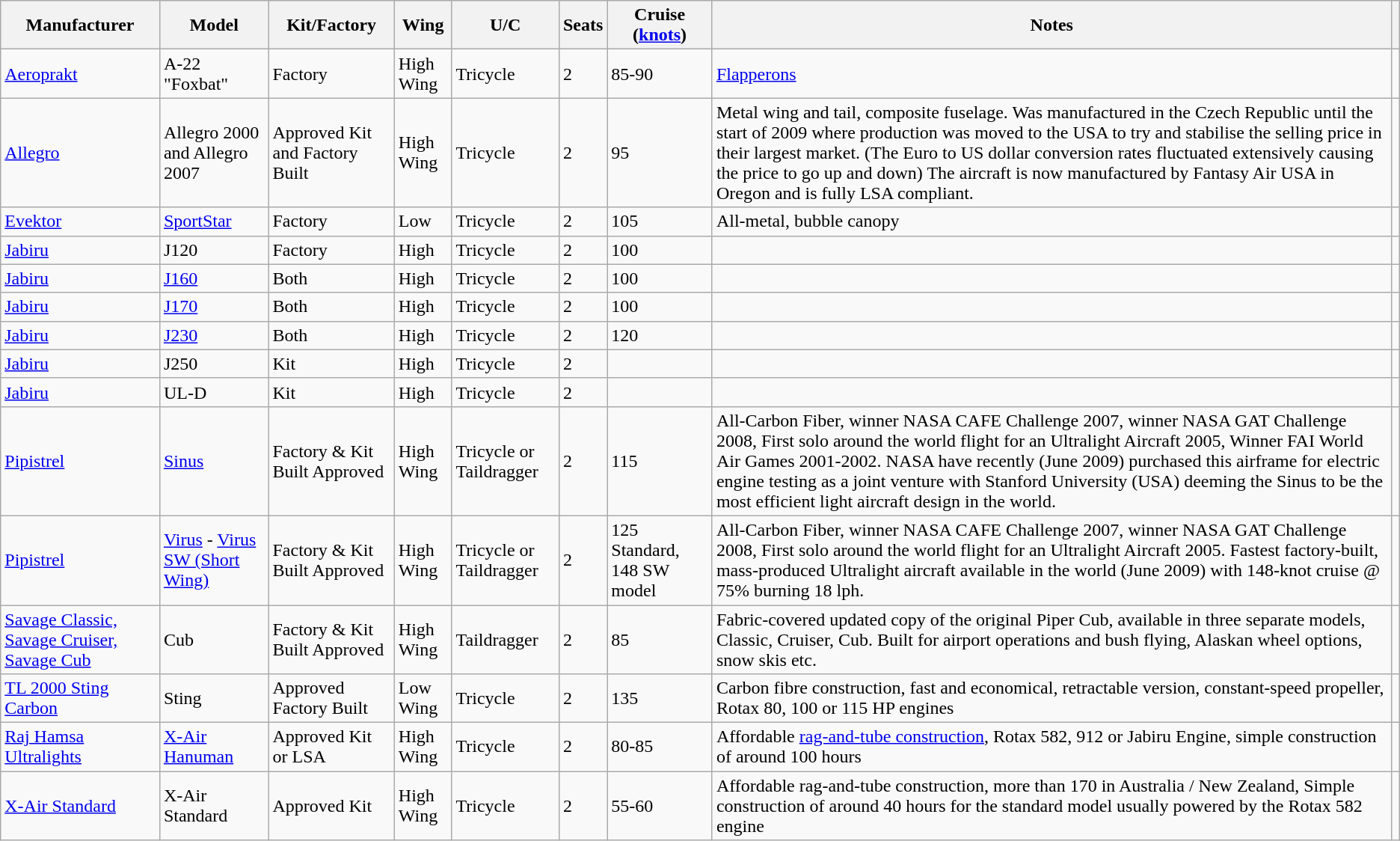<table class="wikitable">
<tr>
<th>Manufacturer</th>
<th>Model</th>
<th>Kit/Factory</th>
<th>Wing</th>
<th>U/C</th>
<th>Seats</th>
<th>Cruise (<a href='#'>knots</a>)</th>
<th>Notes</th>
<th></th>
</tr>
<tr>
<td><a href='#'>Aeroprakt</a></td>
<td>A-22 "Foxbat"</td>
<td>Factory</td>
<td>High Wing</td>
<td>Tricycle</td>
<td>2</td>
<td>85-90</td>
<td><a href='#'>Flapperons</a></td>
<td></td>
</tr>
<tr>
<td><a href='#'>Allegro</a></td>
<td>Allegro 2000 and Allegro 2007</td>
<td>Approved Kit and Factory Built</td>
<td>High Wing</td>
<td>Tricycle</td>
<td>2</td>
<td>95</td>
<td>Metal wing and tail, composite fuselage. Was manufactured in the Czech Republic until the start of 2009 where production was moved to the USA to try and stabilise the selling price in their largest market. (The Euro to US dollar conversion rates fluctuated extensively causing the price to go up and down) The aircraft is now manufactured by Fantasy Air USA in Oregon and is fully LSA compliant.</td>
<td></td>
</tr>
<tr>
<td><a href='#'>Evektor</a></td>
<td><a href='#'>SportStar</a></td>
<td>Factory</td>
<td>Low</td>
<td>Tricycle</td>
<td>2</td>
<td>105</td>
<td>All-metal, bubble canopy</td>
<td></td>
</tr>
<tr>
<td><a href='#'>Jabiru</a></td>
<td>J120</td>
<td>Factory</td>
<td>High</td>
<td>Tricycle</td>
<td>2</td>
<td>100</td>
<td></td>
<td></td>
</tr>
<tr>
<td><a href='#'>Jabiru</a></td>
<td><a href='#'>J160</a></td>
<td>Both</td>
<td>High</td>
<td>Tricycle</td>
<td>2</td>
<td>100</td>
<td></td>
<td></td>
</tr>
<tr>
<td><a href='#'>Jabiru</a></td>
<td><a href='#'>J170</a></td>
<td>Both</td>
<td>High</td>
<td>Tricycle</td>
<td>2</td>
<td>100</td>
<td></td>
<td></td>
</tr>
<tr>
<td><a href='#'>Jabiru</a></td>
<td><a href='#'>J230</a></td>
<td>Both</td>
<td>High</td>
<td>Tricycle</td>
<td>2</td>
<td>120</td>
<td></td>
<td></td>
</tr>
<tr>
<td><a href='#'>Jabiru</a></td>
<td>J250</td>
<td>Kit</td>
<td>High</td>
<td>Tricycle</td>
<td>2</td>
<td></td>
<td></td>
<td></td>
</tr>
<tr>
<td><a href='#'>Jabiru</a></td>
<td>UL-D</td>
<td>Kit</td>
<td>High</td>
<td>Tricycle</td>
<td>2</td>
<td></td>
<td></td>
<td></td>
</tr>
<tr>
<td><a href='#'>Pipistrel</a></td>
<td><a href='#'>Sinus</a></td>
<td>Factory & Kit Built Approved</td>
<td>High Wing</td>
<td>Tricycle or Taildragger</td>
<td>2</td>
<td>115</td>
<td>All-Carbon Fiber, winner NASA CAFE Challenge 2007, winner NASA GAT Challenge 2008, First solo around the world flight for an Ultralight Aircraft 2005, Winner FAI World Air Games 2001-2002. NASA have recently (June 2009) purchased this airframe for electric engine testing as a joint venture with Stanford University (USA) deeming the Sinus to be the most efficient light aircraft design in the world.</td>
<td></td>
</tr>
<tr>
<td><a href='#'>Pipistrel</a></td>
<td><a href='#'>Virus</a> - <a href='#'>Virus SW (Short Wing)</a></td>
<td>Factory & Kit Built Approved</td>
<td>High Wing</td>
<td>Tricycle or Taildragger</td>
<td>2</td>
<td>125 Standard, 148 SW model</td>
<td>All-Carbon Fiber, winner NASA CAFE Challenge 2007, winner NASA GAT Challenge 2008, First solo around the world flight for an Ultralight Aircraft 2005. Fastest factory-built, mass-produced Ultralight aircraft available in the world (June 2009) with 148-knot cruise @ 75% burning 18 lph.</td>
<td></td>
</tr>
<tr>
<td><a href='#'>Savage Classic, Savage Cruiser, Savage Cub</a></td>
<td>Cub</td>
<td>Factory & Kit Built Approved</td>
<td>High Wing</td>
<td>Taildragger</td>
<td>2</td>
<td>85</td>
<td>Fabric-covered updated copy of the original Piper Cub, available in three separate models, Classic, Cruiser, Cub. Built for airport operations and bush flying, Alaskan wheel options, snow skis etc.</td>
<td></td>
</tr>
<tr>
<td><a href='#'>TL 2000 Sting Carbon</a></td>
<td>Sting</td>
<td>Approved Factory Built</td>
<td>Low Wing</td>
<td>Tricycle</td>
<td>2</td>
<td>135</td>
<td>Carbon fibre construction, fast and economical, retractable version, constant-speed propeller, Rotax 80, 100 or 115 HP engines</td>
<td></td>
</tr>
<tr>
<td><a href='#'>Raj Hamsa Ultralights</a></td>
<td><a href='#'>X-Air Hanuman</a></td>
<td>Approved Kit or LSA</td>
<td>High Wing</td>
<td>Tricycle</td>
<td>2</td>
<td>80-85</td>
<td>Affordable <a href='#'>rag-and-tube construction</a>, Rotax 582, 912 or Jabiru Engine, simple construction of around 100 hours</td>
<td></td>
</tr>
<tr>
<td><a href='#'>X-Air Standard</a></td>
<td>X-Air Standard</td>
<td>Approved Kit</td>
<td>High Wing</td>
<td>Tricycle</td>
<td>2</td>
<td>55-60</td>
<td>Affordable rag-and-tube construction, more than 170 in Australia / New Zealand, Simple construction of around 40 hours for the standard model usually powered by the Rotax 582 engine</td>
<td></td>
</tr>
</table>
